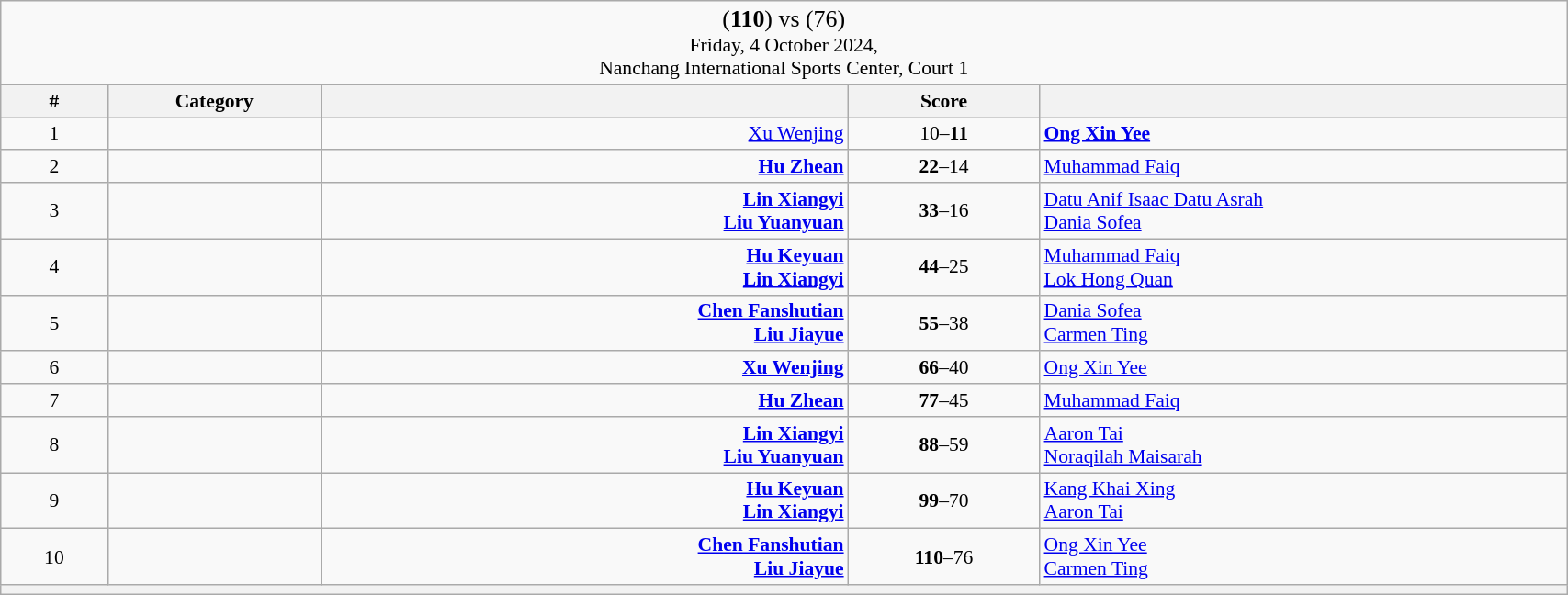<table class="wikitable mw-collapsible mw-collapsed" style="font-size:90%; text-align:center" width="90%">
<tr>
<td colspan="5"><big> (<strong>110</strong>) <strong></strong> vs  (76)</big> <br>Friday, 4 October 2024, <br>Nanchang International Sports Center, Court 1</td>
</tr>
<tr>
<th width="25">#</th>
<th width="50">Category</th>
<th width="150"></th>
<th width="50">Score<br></th>
<th width="150"></th>
</tr>
<tr>
<td>1</td>
<td></td>
<td align="right"><a href='#'>Xu Wenjing</a> </td>
<td>10–<strong>11</strong><br></td>
<td align="left"><strong> <a href='#'>Ong Xin Yee</a></strong></td>
</tr>
<tr>
<td>2</td>
<td></td>
<td align="right"><strong><a href='#'>Hu Zhean</a> </strong></td>
<td><strong>22</strong>–14<br></td>
<td align="left"> <a href='#'>Muhammad Faiq</a></td>
</tr>
<tr>
<td>3</td>
<td></td>
<td align="right"><strong><a href='#'>Lin Xiangyi</a> <br><a href='#'>Liu Yuanyuan</a> </strong></td>
<td><strong>33</strong>–16<br></td>
<td align="left"> <a href='#'>Datu Anif Isaac Datu Asrah</a><br> <a href='#'>Dania Sofea</a></td>
</tr>
<tr>
<td>4</td>
<td></td>
<td align="right"><strong><a href='#'>Hu Keyuan</a> <br><a href='#'>Lin Xiangyi</a> </strong></td>
<td><strong>44</strong>–25<br></td>
<td align="left"> <a href='#'>Muhammad Faiq</a><br> <a href='#'>Lok Hong Quan</a></td>
</tr>
<tr>
<td>5</td>
<td></td>
<td align="right"><strong><a href='#'>Chen Fanshutian</a> <br><a href='#'>Liu Jiayue</a> </strong></td>
<td><strong>55</strong>–38<br></td>
<td align="left"> <a href='#'>Dania Sofea</a><br> <a href='#'>Carmen Ting</a></td>
</tr>
<tr>
<td>6</td>
<td></td>
<td align="right"><strong><a href='#'>Xu Wenjing</a> </strong></td>
<td><strong>66</strong>–40<br></td>
<td align="left"> <a href='#'>Ong Xin Yee</a></td>
</tr>
<tr>
<td>7</td>
<td></td>
<td align="right"><strong><a href='#'>Hu Zhean</a> </strong></td>
<td><strong>77</strong>–45<br></td>
<td align="left"> <a href='#'>Muhammad Faiq</a></td>
</tr>
<tr>
<td>8</td>
<td></td>
<td align="right"><strong><a href='#'>Lin Xiangyi</a> <br><a href='#'>Liu Yuanyuan</a> </strong></td>
<td><strong>88</strong>–59<br></td>
<td align="left"> <a href='#'>Aaron Tai</a><br> <a href='#'>Noraqilah Maisarah</a></td>
</tr>
<tr>
<td>9</td>
<td></td>
<td align="right"><strong><a href='#'>Hu Keyuan</a> <br><a href='#'>Lin Xiangyi</a> </strong></td>
<td><strong>99</strong>–70<br></td>
<td align="left"> <a href='#'>Kang Khai Xing</a><br> <a href='#'>Aaron Tai</a></td>
</tr>
<tr>
<td>10</td>
<td></td>
<td align="right"><strong><a href='#'>Chen Fanshutian</a> <br><a href='#'>Liu Jiayue</a> </strong></td>
<td><strong>110</strong>–76<br></td>
<td align="left"> <a href='#'>Ong Xin Yee</a><br> <a href='#'>Carmen Ting</a></td>
</tr>
<tr>
<th colspan="5"></th>
</tr>
</table>
